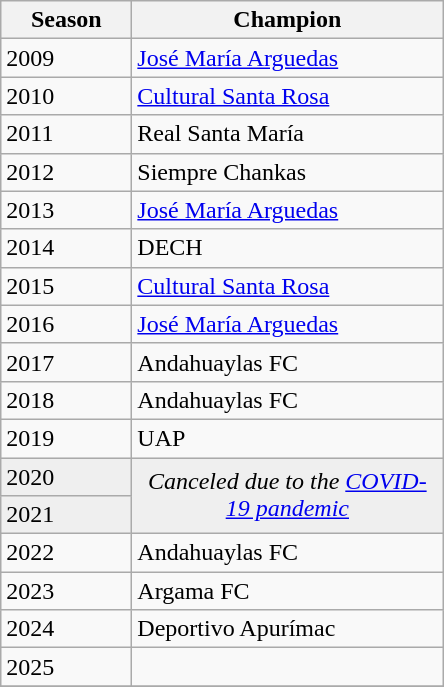<table class="wikitable sortable">
<tr>
<th width=80px>Season</th>
<th width=200px>Champion</th>
</tr>
<tr>
<td>2009</td>
<td><a href='#'>José María Arguedas</a></td>
</tr>
<tr>
<td>2010</td>
<td><a href='#'>Cultural Santa Rosa</a></td>
</tr>
<tr>
<td>2011</td>
<td>Real Santa María</td>
</tr>
<tr>
<td>2012</td>
<td>Siempre Chankas</td>
</tr>
<tr>
<td>2013</td>
<td><a href='#'>José María Arguedas</a></td>
</tr>
<tr>
<td>2014</td>
<td>DECH</td>
</tr>
<tr>
<td>2015</td>
<td><a href='#'>Cultural Santa Rosa</a></td>
</tr>
<tr>
<td>2016</td>
<td><a href='#'>José María Arguedas</a></td>
</tr>
<tr>
<td>2017</td>
<td>Andahuaylas FC</td>
</tr>
<tr>
<td>2018</td>
<td>Andahuaylas FC</td>
</tr>
<tr>
<td>2019</td>
<td>UAP</td>
</tr>
<tr bgcolor=#efefef>
<td>2020</td>
<td rowspan=2 colspan="1" align=center><em>Canceled due to the <a href='#'>COVID-19 pandemic</a></em></td>
</tr>
<tr bgcolor=#efefef>
<td>2021</td>
</tr>
<tr>
<td>2022</td>
<td>Andahuaylas FC</td>
</tr>
<tr>
<td>2023</td>
<td>Argama FC</td>
</tr>
<tr>
<td>2024</td>
<td>Deportivo Apurímac</td>
</tr>
<tr>
<td>2025</td>
<td></td>
</tr>
<tr>
</tr>
</table>
